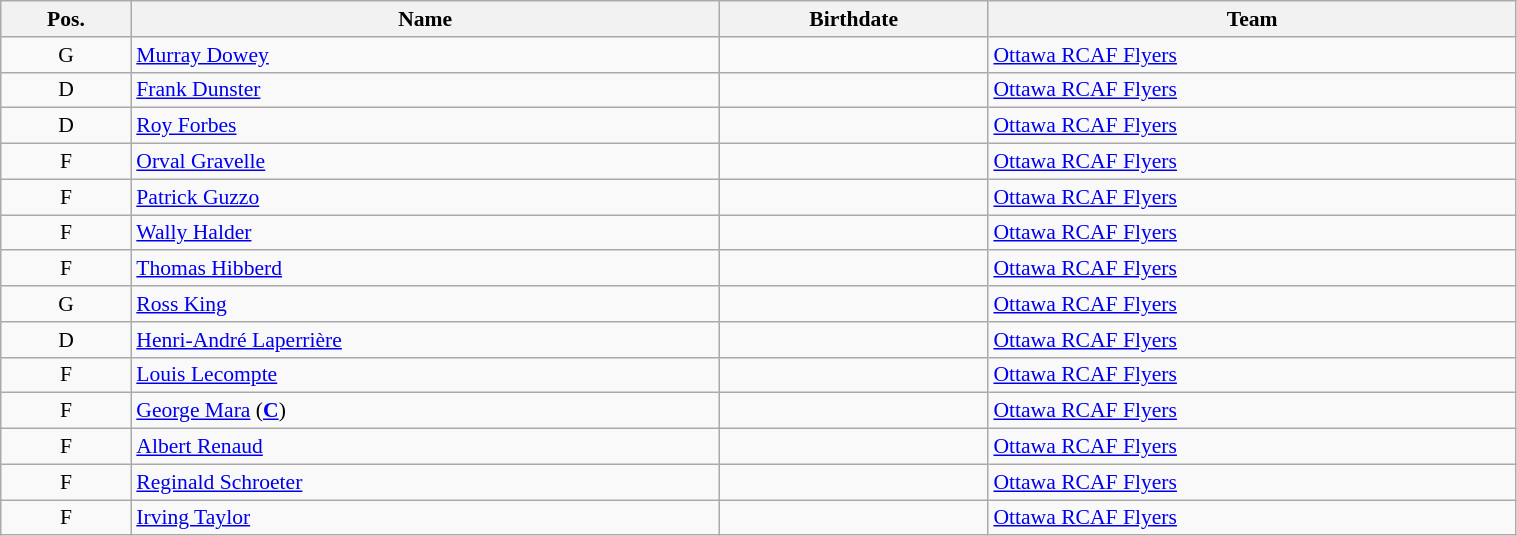<table class="wikitable sortable" width="80%" style="font-size: 90%; text-align: center;">
<tr>
<th>Pos.</th>
<th>Name</th>
<th>Birthdate</th>
<th>Team</th>
</tr>
<tr>
<td>G</td>
<td style="text-align:left;"><a href='#'>Murray Dowey</a></td>
<td style="text-align:right;"></td>
<td style="text-align:left;"> <a href='#'>Ottawa RCAF Flyers</a></td>
</tr>
<tr>
<td>D</td>
<td style="text-align:left;"><a href='#'>Frank Dunster</a></td>
<td style="text-align:right;"></td>
<td style="text-align:left;"> <a href='#'>Ottawa RCAF Flyers</a></td>
</tr>
<tr>
<td>D</td>
<td style="text-align:left;"><a href='#'>Roy Forbes</a></td>
<td style="text-align:right;"></td>
<td style="text-align:left;"> <a href='#'>Ottawa RCAF Flyers</a></td>
</tr>
<tr>
<td>F</td>
<td style="text-align:left;"><a href='#'>Orval Gravelle</a></td>
<td style="text-align:right;"></td>
<td style="text-align:left;"> <a href='#'>Ottawa RCAF Flyers</a></td>
</tr>
<tr>
<td>F</td>
<td style="text-align:left;"><a href='#'>Patrick Guzzo</a></td>
<td style="text-align:right;"></td>
<td style="text-align:left;"> <a href='#'>Ottawa RCAF Flyers</a></td>
</tr>
<tr>
<td>F</td>
<td style="text-align:left;"><a href='#'>Wally Halder</a></td>
<td style="text-align:right;"></td>
<td style="text-align:left;"> <a href='#'>Ottawa RCAF Flyers</a></td>
</tr>
<tr>
<td>F</td>
<td style="text-align:left;"><a href='#'>Thomas Hibberd</a></td>
<td style="text-align:right;"></td>
<td style="text-align:left;"> <a href='#'>Ottawa RCAF Flyers</a></td>
</tr>
<tr>
<td>G</td>
<td style="text-align:left;"><a href='#'>Ross King</a></td>
<td style="text-align:right;"></td>
<td style="text-align:left;"> <a href='#'>Ottawa RCAF Flyers</a></td>
</tr>
<tr>
<td>D</td>
<td style="text-align:left;"><a href='#'>Henri-André Laperrière</a></td>
<td style="text-align:right;"></td>
<td style="text-align:left;"> <a href='#'>Ottawa RCAF Flyers</a></td>
</tr>
<tr>
<td>F</td>
<td style="text-align:left;"><a href='#'>Louis Lecompte</a></td>
<td style="text-align:right;"></td>
<td style="text-align:left;"> <a href='#'>Ottawa RCAF Flyers</a></td>
</tr>
<tr>
<td>F</td>
<td style="text-align:left;"><a href='#'>George Mara</a> (<strong><a href='#'>C</a></strong>)</td>
<td style="text-align:right;"></td>
<td style="text-align:left;"> <a href='#'>Ottawa RCAF Flyers</a></td>
</tr>
<tr>
<td>F</td>
<td style="text-align:left;"><a href='#'>Albert Renaud</a></td>
<td style="text-align:right;"></td>
<td style="text-align:left;"> <a href='#'>Ottawa RCAF Flyers</a></td>
</tr>
<tr>
<td>F</td>
<td style="text-align:left;"><a href='#'>Reginald Schroeter</a></td>
<td style="text-align:right;"></td>
<td style="text-align:left;"> <a href='#'>Ottawa RCAF Flyers</a></td>
</tr>
<tr>
<td>F</td>
<td style="text-align:left;"><a href='#'>Irving Taylor</a></td>
<td style="text-align:right;"></td>
<td style="text-align:left;"> <a href='#'>Ottawa RCAF Flyers</a></td>
</tr>
</table>
